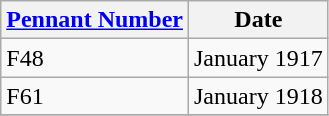<table class="wikitable" style="text-align:left">
<tr>
<th><a href='#'>Pennant Number</a></th>
<th>Date</th>
</tr>
<tr>
<td>F48</td>
<td>January 1917</td>
</tr>
<tr>
<td>F61</td>
<td>January 1918</td>
</tr>
<tr>
</tr>
</table>
